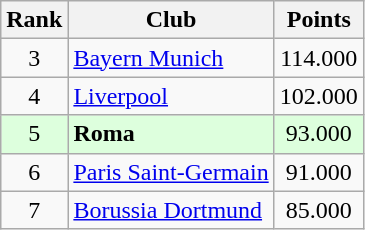<table class="wikitable" style="text-align: center;">
<tr>
<th>Rank</th>
<th>Club</th>
<th>Points</th>
</tr>
<tr>
<td>3</td>
<td align=left> <a href='#'>Bayern Munich</a></td>
<td>114.000</td>
</tr>
<tr>
<td>4</td>
<td align=left> <a href='#'>Liverpool</a></td>
<td>102.000</td>
</tr>
<tr bgcolor="#ddffdd">
<td>5</td>
<td align=left> <strong>Roma</strong></td>
<td>93.000</td>
</tr>
<tr>
<td>6</td>
<td align=left> <a href='#'>Paris Saint-Germain</a></td>
<td>91.000</td>
</tr>
<tr>
<td>7</td>
<td align=left> <a href='#'>Borussia Dortmund</a></td>
<td>85.000</td>
</tr>
</table>
